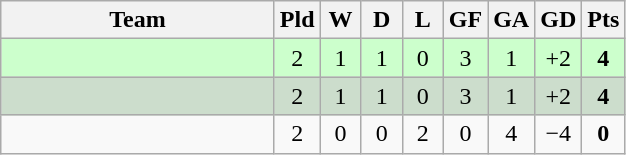<table class="wikitable" style="text-align:center">
<tr>
<th width="175">Team</th>
<th width="20">Pld</th>
<th width="20">W</th>
<th width="20">D</th>
<th width="20">L</th>
<th width="20">GF</th>
<th width="20">GA</th>
<th width="20">GD</th>
<th width="20">Pts</th>
</tr>
<tr bgcolor="#ccffcc">
<td align=left></td>
<td>2</td>
<td>1</td>
<td>1</td>
<td>0</td>
<td>3</td>
<td>1</td>
<td>+2</td>
<td><strong>4</strong></td>
</tr>
<tr bgcolor="#ccddcc">
<td align=left></td>
<td>2</td>
<td>1</td>
<td>1</td>
<td>0</td>
<td>3</td>
<td>1</td>
<td>+2</td>
<td><strong>4</strong></td>
</tr>
<tr>
<td align=left></td>
<td>2</td>
<td>0</td>
<td>0</td>
<td>2</td>
<td>0</td>
<td>4</td>
<td>−4</td>
<td><strong>0</strong></td>
</tr>
</table>
